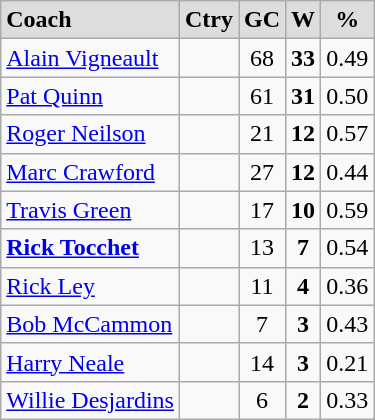<table class="wikitable">
<tr align="center" style="font-weight:bold; background-color:#dddddd;" |>
<td align="left">Coach</td>
<td>Ctry</td>
<td>GC</td>
<td>W</td>
<td>%</td>
</tr>
<tr align="center">
<td align="left"><a href='#'>Alain Vigneault</a></td>
<td></td>
<td>68</td>
<td><strong>33</strong></td>
<td>0.49</td>
</tr>
<tr align="center">
<td align="left"><a href='#'>Pat Quinn</a></td>
<td></td>
<td>61</td>
<td><strong>31</strong></td>
<td>0.50</td>
</tr>
<tr align="center">
<td align="left"><a href='#'>Roger Neilson</a></td>
<td></td>
<td>21</td>
<td><strong>12</strong></td>
<td>0.57</td>
</tr>
<tr align="center">
<td align="left"><a href='#'>Marc Crawford</a></td>
<td></td>
<td>27</td>
<td><strong>12</strong></td>
<td>0.44</td>
</tr>
<tr align="center">
<td align="left"><a href='#'>Travis Green</a></td>
<td></td>
<td>17</td>
<td><strong>10</strong></td>
<td>0.59</td>
</tr>
<tr align="center">
<td align="left"><strong><a href='#'>Rick Tocchet</a></strong></td>
<td></td>
<td>13</td>
<td><strong>7</strong></td>
<td>0.54</td>
</tr>
<tr align="center">
<td align="left"><a href='#'>Rick Ley</a></td>
<td></td>
<td>11</td>
<td><strong>4</strong></td>
<td>0.36</td>
</tr>
<tr align="center">
<td align="left"><a href='#'>Bob McCammon</a></td>
<td></td>
<td>7</td>
<td><strong>3</strong></td>
<td>0.43</td>
</tr>
<tr align="center">
<td align="left"><a href='#'>Harry Neale</a></td>
<td></td>
<td>14</td>
<td><strong>3</strong></td>
<td>0.21</td>
</tr>
<tr align="center">
<td align="left"><a href='#'>Willie Desjardins</a></td>
<td></td>
<td>6</td>
<td><strong>2</strong></td>
<td>0.33</td>
</tr>
</table>
